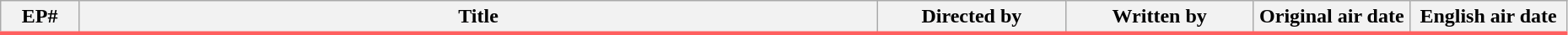<table class="plainrowheaders wikitable" width="98%" style="background:#FFF">
<tr style="border-bottom:3px solid #FF5F5F">
<th width="5%">EP#</th>
<th>Title</th>
<th width="12%">Directed by</th>
<th width="12%">Written by</th>
<th width="10%">Original air date</th>
<th width="10%">English air date<br>
























</th>
</tr>
</table>
